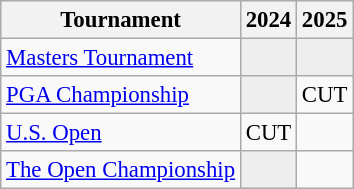<table class="wikitable" style="font-size:95%;text-align:center;">
<tr>
<th>Tournament</th>
<th>2024</th>
<th>2025</th>
</tr>
<tr>
<td align=left><a href='#'>Masters Tournament</a></td>
<td style="background:#eeeeee;"></td>
<td style="background:#eeeeee;"></td>
</tr>
<tr>
<td align=left><a href='#'>PGA Championship</a></td>
<td style="background:#eeeeee;"></td>
<td>CUT</td>
</tr>
<tr>
<td align=left><a href='#'>U.S. Open</a></td>
<td>CUT</td>
<td></td>
</tr>
<tr>
<td align=left><a href='#'>The Open Championship</a></td>
<td style="background:#eeeeee;"></td>
<td></td>
</tr>
</table>
